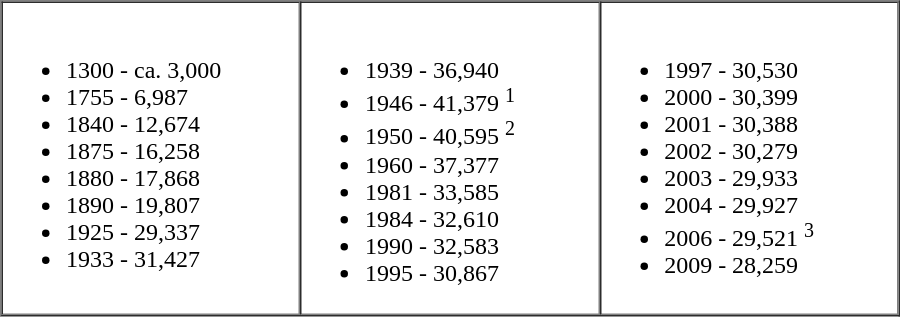<table border="1" cellpadding="2" cellspacing="0">
<tr>
<td valign="top" width="25%"><br><ul><li>1300 - ca. 3,000</li><li>1755 - 6,987</li><li>1840 - 12,674</li><li>1875 - 16,258</li><li>1880 - 17,868</li><li>1890 - 19,807</li><li>1925 - 29,337</li><li>1933 - 31,427</li></ul></td>
<td valign="top" width="25%"><br><ul><li>1939 - 36,940</li><li>1946 - 41,379 <sup>1</sup></li><li>1950 - 40,595 <sup>2</sup></li><li>1960 - 37,377</li><li>1981 - 33,585</li><li>1984 - 32,610</li><li>1990 - 32,583</li><li>1995 - 30,867</li></ul></td>
<td valign="top" width="25%"><br><ul><li>1997 - 30,530</li><li>2000 - 30,399</li><li>2001 - 30,388</li><li>2002 - 30,279</li><li>2003 - 29,933</li><li>2004 - 29,927</li><li>2006 - 29,521 <sup>3</sup></li><li>2009 - 28,259</li></ul></td>
</tr>
</table>
